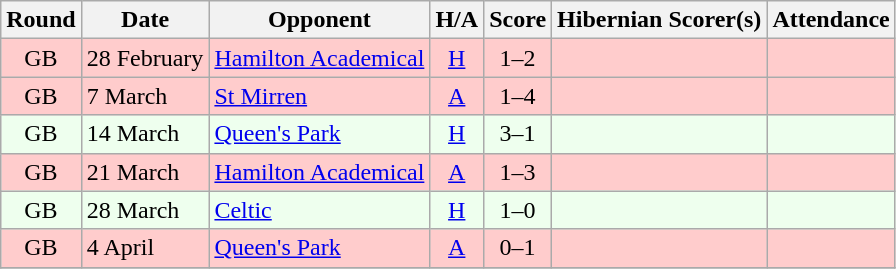<table class="wikitable" style="text-align:center">
<tr>
<th>Round</th>
<th>Date</th>
<th>Opponent</th>
<th>H/A</th>
<th>Score</th>
<th>Hibernian Scorer(s)</th>
<th>Attendance</th>
</tr>
<tr bgcolor=#FFCCCC>
<td>GB</td>
<td align=left>28 February</td>
<td align=left><a href='#'>Hamilton Academical</a></td>
<td><a href='#'>H</a></td>
<td>1–2</td>
<td align=left></td>
<td></td>
</tr>
<tr bgcolor=#FFCCCC>
<td>GB</td>
<td align=left>7 March</td>
<td align=left><a href='#'>St Mirren</a></td>
<td><a href='#'>A</a></td>
<td>1–4</td>
<td align=left></td>
<td></td>
</tr>
<tr bgcolor=#EEFFEE>
<td>GB</td>
<td align=left>14 March</td>
<td align=left><a href='#'>Queen's Park</a></td>
<td><a href='#'>H</a></td>
<td>3–1</td>
<td align=left></td>
<td></td>
</tr>
<tr bgcolor=#FFCCCC>
<td>GB</td>
<td align=left>21 March</td>
<td align=left><a href='#'>Hamilton Academical</a></td>
<td><a href='#'>A</a></td>
<td>1–3</td>
<td align=left></td>
<td></td>
</tr>
<tr bgcolor=#EEFFEE>
<td>GB</td>
<td align=left>28 March</td>
<td align=left><a href='#'>Celtic</a></td>
<td><a href='#'>H</a></td>
<td>1–0</td>
<td align=left></td>
<td></td>
</tr>
<tr bgcolor=#FFCCCC>
<td>GB</td>
<td align=left>4 April</td>
<td align=left><a href='#'>Queen's Park</a></td>
<td><a href='#'>A</a></td>
<td>0–1</td>
<td align=left></td>
<td></td>
</tr>
<tr>
</tr>
</table>
